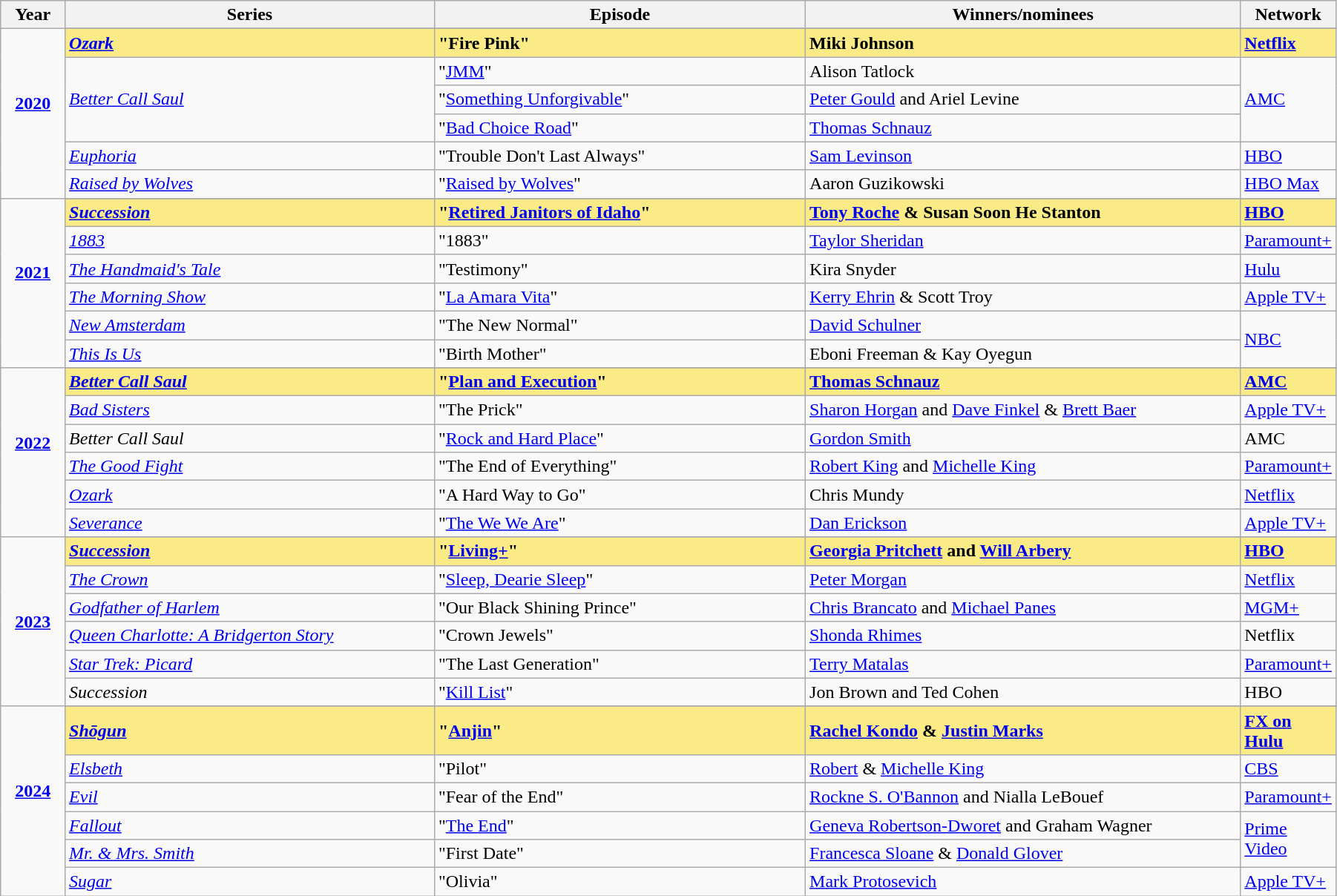<table class="wikitable" width="95%" cellpadding="4">
<tr>
<th width="5%">Year</th>
<th width="30%">Series</th>
<th width="30%">Episode</th>
<th width="40%">Winners/nominees</th>
<th width="10%">Network</th>
</tr>
<tr>
<td rowspan=7 style="text-align:center"><strong><a href='#'>2020</a></strong><br> <br></td>
</tr>
<tr style="background:#FAEB86">
<td><strong><em><a href='#'>Ozark</a></em></strong></td>
<td><strong>"Fire Pink"</strong></td>
<td><strong>Miki Johnson</strong></td>
<td><strong><a href='#'>Netflix</a></strong></td>
</tr>
<tr>
<td rowspan="3"><em><a href='#'>Better Call Saul</a></em></td>
<td>"<a href='#'>JMM</a>"</td>
<td>Alison Tatlock</td>
<td rowspan="3"><a href='#'>AMC</a></td>
</tr>
<tr>
<td>"<a href='#'>Something Unforgivable</a>"</td>
<td><a href='#'>Peter Gould</a> and Ariel Levine</td>
</tr>
<tr>
<td>"<a href='#'>Bad Choice Road</a>"</td>
<td><a href='#'>Thomas Schnauz</a></td>
</tr>
<tr>
<td><em><a href='#'>Euphoria</a></em></td>
<td>"Trouble Don't Last Always"</td>
<td><a href='#'>Sam Levinson</a></td>
<td><a href='#'>HBO</a></td>
</tr>
<tr>
<td><em><a href='#'>Raised by Wolves</a></em></td>
<td>"<a href='#'>Raised by Wolves</a>"</td>
<td>Aaron Guzikowski</td>
<td><a href='#'>HBO Max</a></td>
</tr>
<tr>
<td rowspan=7 style="text-align:center"><strong><a href='#'>2021</a></strong><br> <br></td>
</tr>
<tr style="background:#FAEB86">
<td><strong><em><a href='#'>Succession</a></em></strong></td>
<td><strong>"<a href='#'>Retired Janitors of Idaho</a>"</strong></td>
<td><strong><a href='#'>Tony Roche</a> & Susan Soon He Stanton</strong></td>
<td><strong><a href='#'>HBO</a></strong></td>
</tr>
<tr>
<td><em><a href='#'>1883</a></em></td>
<td>"1883"</td>
<td><a href='#'>Taylor Sheridan</a></td>
<td><a href='#'>Paramount+</a></td>
</tr>
<tr>
<td><em><a href='#'>The Handmaid's Tale</a></em></td>
<td>"Testimony"</td>
<td>Kira Snyder</td>
<td><a href='#'>Hulu</a></td>
</tr>
<tr>
<td><em><a href='#'>The Morning Show</a></em></td>
<td>"<a href='#'>La Amara Vita</a>"</td>
<td><a href='#'>Kerry Ehrin</a> & Scott Troy</td>
<td><a href='#'>Apple TV+</a></td>
</tr>
<tr>
<td><em><a href='#'>New Amsterdam</a></em></td>
<td>"The New Normal"</td>
<td><a href='#'>David Schulner</a></td>
<td rowspan="2"><a href='#'>NBC</a></td>
</tr>
<tr>
<td><em><a href='#'>This Is Us</a></em></td>
<td>"Birth Mother"</td>
<td>Eboni Freeman & Kay Oyegun</td>
</tr>
<tr>
<td rowspan=7 style="text-align:center"><strong><a href='#'>2022</a></strong><br> <br></td>
</tr>
<tr style="background:#FAEB86">
<td><strong><em><a href='#'>Better Call Saul</a></em></strong></td>
<td><strong>"<a href='#'>Plan and Execution</a>"</strong></td>
<td><strong><a href='#'>Thomas Schnauz</a></strong></td>
<td><strong><a href='#'>AMC</a></strong></td>
</tr>
<tr>
<td><em><a href='#'>Bad Sisters</a></em></td>
<td>"The Prick"</td>
<td><a href='#'>Sharon Horgan</a> and <a href='#'>Dave Finkel</a> & <a href='#'>Brett Baer</a></td>
<td><a href='#'>Apple TV+</a></td>
</tr>
<tr>
<td><em>Better Call Saul</em></td>
<td>"<a href='#'>Rock and Hard Place</a>"</td>
<td><a href='#'>Gordon Smith</a></td>
<td>AMC</td>
</tr>
<tr>
<td><em><a href='#'>The Good Fight</a></em></td>
<td>"The End of Everything"</td>
<td><a href='#'>Robert King</a> and <a href='#'>Michelle King</a></td>
<td><a href='#'>Paramount+</a></td>
</tr>
<tr>
<td><em><a href='#'>Ozark</a></em></td>
<td>"A Hard Way to Go"</td>
<td>Chris Mundy</td>
<td><a href='#'>Netflix</a></td>
</tr>
<tr>
<td><em><a href='#'>Severance</a></em></td>
<td>"<a href='#'>The We We Are</a>"</td>
<td><a href='#'>Dan Erickson</a></td>
<td><a href='#'>Apple TV+</a></td>
</tr>
<tr>
<td rowspan=7 style="text-align:center"><strong><a href='#'>2023</a></strong><br></td>
</tr>
<tr style="background:#FAEB86">
<td><strong><em><a href='#'>Succession</a></em></strong></td>
<td><strong>"<a href='#'>Living+</a>"</strong></td>
<td><strong><a href='#'>Georgia Pritchett</a> and <a href='#'>Will Arbery</a></strong></td>
<td><strong><a href='#'>HBO</a></strong></td>
</tr>
<tr>
<td><em><a href='#'>The Crown</a></em></td>
<td>"<a href='#'>Sleep, Dearie Sleep</a>"</td>
<td><a href='#'>Peter Morgan</a></td>
<td><a href='#'>Netflix</a></td>
</tr>
<tr>
<td><em><a href='#'>Godfather of Harlem</a></em></td>
<td>"Our Black Shining Prince"</td>
<td><a href='#'>Chris Brancato</a> and <a href='#'>Michael Panes</a></td>
<td><a href='#'>MGM+</a></td>
</tr>
<tr>
<td><em><a href='#'>Queen Charlotte: A Bridgerton Story</a></em></td>
<td>"Crown Jewels"</td>
<td><a href='#'>Shonda Rhimes</a></td>
<td>Netflix</td>
</tr>
<tr>
<td><em><a href='#'>Star Trek: Picard</a></em></td>
<td>"The Last Generation"</td>
<td><a href='#'>Terry Matalas</a></td>
<td><a href='#'>Paramount+</a></td>
</tr>
<tr>
<td><em>Succession</em></td>
<td>"<a href='#'>Kill List</a>"</td>
<td>Jon Brown and Ted Cohen</td>
<td>HBO</td>
</tr>
<tr>
<td rowspan=7 style="text-align:center"><strong><a href='#'>2024</a></strong><br><br></td>
</tr>
<tr style="background:#FAEB86">
<td><strong><em><a href='#'>Shōgun</a></em></strong></td>
<td><strong>"<a href='#'>Anjin</a>"</strong></td>
<td><strong><a href='#'>Rachel Kondo</a> & <a href='#'>Justin Marks</a></strong></td>
<td><strong><a href='#'>FX on Hulu</a></strong></td>
</tr>
<tr>
<td><em><a href='#'>Elsbeth</a></em></td>
<td>"Pilot"</td>
<td><a href='#'>Robert</a> & <a href='#'>Michelle King</a></td>
<td><a href='#'>CBS</a></td>
</tr>
<tr>
<td><em><a href='#'>Evil</a></em></td>
<td>"Fear of the End"</td>
<td><a href='#'>Rockne S. O'Bannon</a> and Nialla LeBouef</td>
<td><a href='#'>Paramount+</a></td>
</tr>
<tr>
<td><em><a href='#'>Fallout</a></em></td>
<td>"<a href='#'>The End</a>"</td>
<td><a href='#'>Geneva Robertson-Dworet</a> and Graham Wagner</td>
<td rowspan="2"><a href='#'>Prime Video</a></td>
</tr>
<tr>
<td><em><a href='#'>Mr. & Mrs. Smith</a></em></td>
<td>"First Date"</td>
<td><a href='#'>Francesca Sloane</a> & <a href='#'>Donald Glover</a></td>
</tr>
<tr>
<td><em><a href='#'>Sugar</a></em></td>
<td>"Olivia"</td>
<td><a href='#'>Mark Protosevich</a></td>
<td><a href='#'>Apple TV+</a></td>
</tr>
</table>
